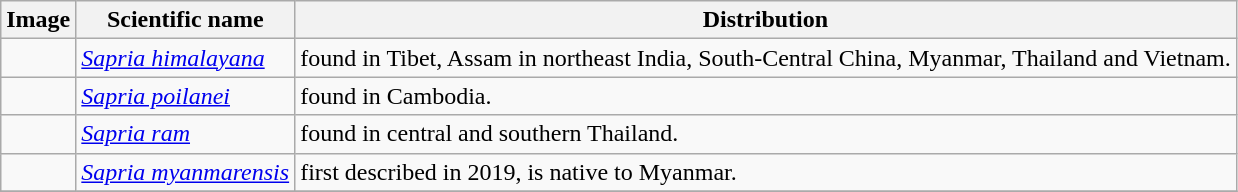<table class="wikitable">
<tr>
<th>Image</th>
<th>Scientific name</th>
<th>Distribution</th>
</tr>
<tr>
<td></td>
<td><em><a href='#'>Sapria himalayana</a></em></td>
<td>found in Tibet, Assam in northeast India, South-Central China, Myanmar, Thailand and Vietnam.</td>
</tr>
<tr>
<td></td>
<td><em><a href='#'>Sapria poilanei</a></em></td>
<td>found in Cambodia.</td>
</tr>
<tr>
<td></td>
<td><em><a href='#'>Sapria ram</a></em></td>
<td>found in central and southern Thailand.</td>
</tr>
<tr>
<td></td>
<td><em><a href='#'>Sapria myanmarensis</a></em></td>
<td>first described in 2019, is native to Myanmar.</td>
</tr>
<tr>
</tr>
</table>
